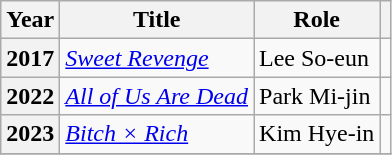<table class="wikitable  plainrowheaders">
<tr>
<th scope="col">Year</th>
<th scope="col">Title</th>
<th scope="col">Role</th>
<th scope="col" class="unsortable"></th>
</tr>
<tr>
<th scope="row">2017</th>
<td><em><a href='#'>Sweet Revenge</a></em></td>
<td>Lee So-eun</td>
<td></td>
</tr>
<tr>
<th scope="row">2022</th>
<td><em><a href='#'>All of Us Are Dead</a></em></td>
<td>Park Mi-jin</td>
<td></td>
</tr>
<tr>
<th scope="row">2023</th>
<td><em><a href='#'>Bitch × Rich</a></em></td>
<td>Kim Hye-in</td>
<td></td>
</tr>
<tr>
</tr>
</table>
